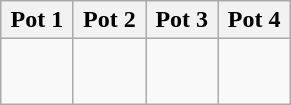<table class="wikitable">
<tr>
<th style="width:22%;">Pot 1</th>
<th style="width:22%;">Pot 2</th>
<th style="width:22%;">Pot 3</th>
<th style="width:22%;">Pot 4</th>
</tr>
<tr>
<td style="vertical-align:top;"><br><br></td>
<td style="vertical-align:top;"><br><br></td>
<td style="vertical-align:top;"><br><br></td>
<td style="vertical-align:top;"><br></td>
</tr>
</table>
